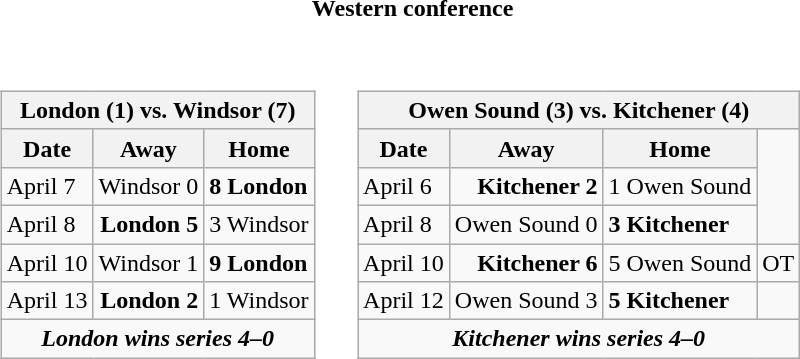<table cellspacing="10">
<tr>
<th colspan="2">Western conference</th>
</tr>
<tr>
<td valign="top"><br><table class="wikitable">
<tr>
<th bgcolor="#DDDDDD" colspan="4">London (1) vs. Windsor (7)</th>
</tr>
<tr>
<th>Date</th>
<th>Away</th>
<th>Home</th>
</tr>
<tr>
<td>April 7</td>
<td align="right">Windsor 0</td>
<td><strong>8 London</strong></td>
</tr>
<tr>
<td>April 8</td>
<td align="right"><strong>London 5</strong></td>
<td>3 Windsor</td>
</tr>
<tr>
<td>April 10</td>
<td align="right">Windsor 1</td>
<td><strong>9 London</strong></td>
</tr>
<tr>
<td>April 13</td>
<td align="right"><strong>London 2</strong></td>
<td>1 Windsor</td>
</tr>
<tr align="center">
<td colspan="4"><strong><em>London wins series 4–0</em></strong></td>
</tr>
</table>
</td>
<td valign="top"><br><table class="wikitable">
<tr>
<th bgcolor="#DDDDDD" colspan="4">Owen Sound (3) vs. Kitchener (4)</th>
</tr>
<tr>
<th>Date</th>
<th>Away</th>
<th>Home</th>
</tr>
<tr>
<td>April 6</td>
<td align="right"><strong>Kitchener 2</strong></td>
<td>1 Owen Sound</td>
</tr>
<tr>
<td>April 8</td>
<td align="right">Owen Sound 0</td>
<td><strong>3 Kitchener</strong></td>
</tr>
<tr>
<td>April 10</td>
<td align="right"><strong>Kitchener 6</strong></td>
<td>5 Owen Sound</td>
<td>OT</td>
</tr>
<tr>
<td>April 12</td>
<td align="right">Owen Sound 3</td>
<td><strong>5 Kitchener</strong></td>
</tr>
<tr align="center">
<td colspan="4"><strong><em>Kitchener wins series 4–0</em></strong></td>
</tr>
</table>
</td>
</tr>
</table>
